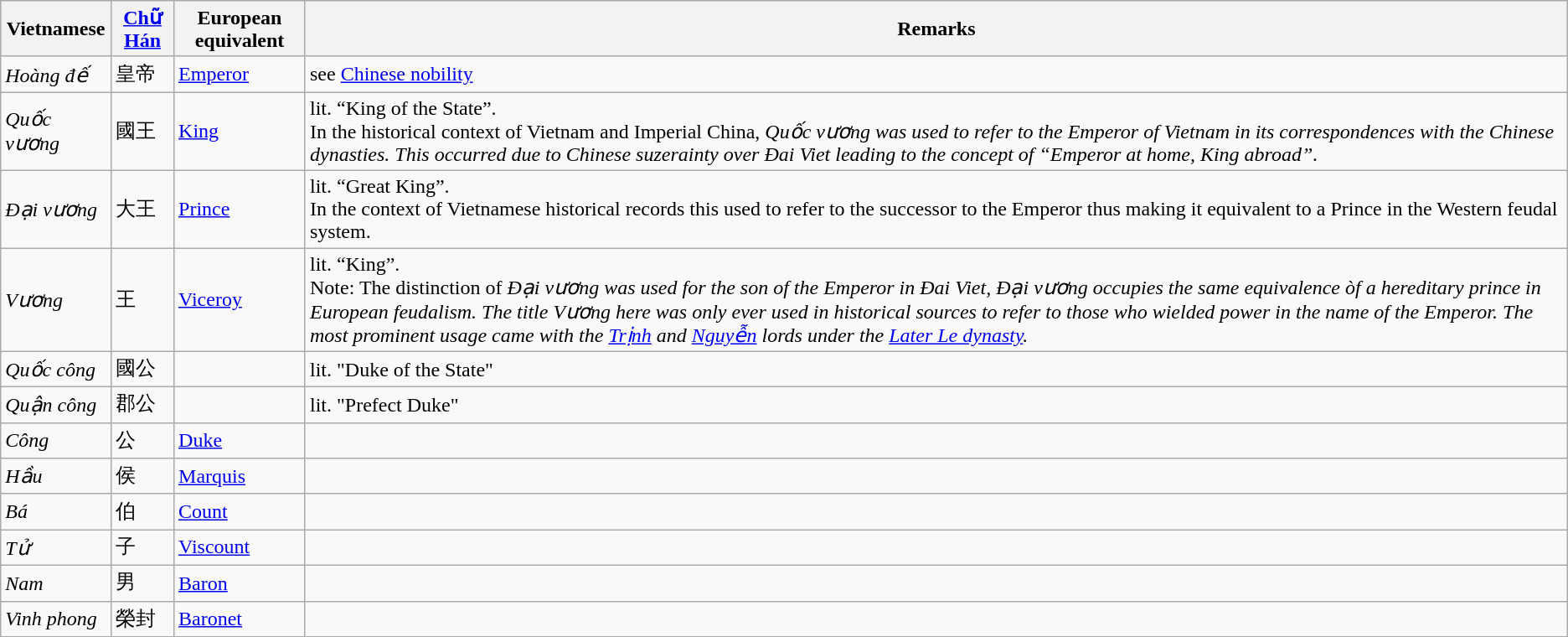<table class="wikitable">
<tr>
<th>Vietnamese</th>
<th><a href='#'>Chữ Hán</a></th>
<th>European equivalent</th>
<th>Remarks</th>
</tr>
<tr>
<td><em>Hoàng đế</em></td>
<td>皇帝</td>
<td><a href='#'>Emperor</a></td>
<td>see <a href='#'>Chinese nobility</a></td>
</tr>
<tr>
<td><em>Quốc vương</em></td>
<td>國王</td>
<td><a href='#'>King</a></td>
<td>lit. “King of the State”.<br>In the historical context of Vietnam and Imperial China, <em>Quốc vương was used to refer to the Emperor of Vietnam in its correspondences with the Chinese dynasties. This occurred due to Chinese suzerainty over Đai Viet leading to the concept of “Emperor at home, King abroad”.</em></td>
</tr>
<tr>
<td><em>Đại vương</em></td>
<td>大王</td>
<td><a href='#'>Prince</a></td>
<td>lit. “Great King”.<br>In the context of Vietnamese historical records this used to refer to the successor to the Emperor thus making it equivalent to a Prince in the Western feudal system.</td>
</tr>
<tr>
<td><em>Vương</em></td>
<td>王</td>
<td><a href='#'>Viceroy</a></td>
<td>lit. “King”.<br>Note: The distinction of <em>Đại vương was used for the son of the Emperor in Đai Viet, Đại vương occupies the same equivalence òf a hereditary prince in European feudalism. The title Vương here was only ever used in historical sources to refer to those who wielded power in the name of the Emperor. The most prominent usage came with the <a href='#'>Trịnh</a> and <a href='#'>Nguyễn</a> lords under the <a href='#'>Later Le dynasty</a>.</em></td>
</tr>
<tr>
<td><em>Quốc công</em></td>
<td>國公</td>
<td></td>
<td>lit. "Duke of the State"</td>
</tr>
<tr>
<td><em>Quận công</em></td>
<td>郡公</td>
<td></td>
<td>lit. "Prefect Duke"</td>
</tr>
<tr>
<td><em>Công</em></td>
<td>公</td>
<td><a href='#'>Duke</a></td>
<td></td>
</tr>
<tr>
<td><em>Hầu</em></td>
<td>侯</td>
<td><a href='#'>Marquis</a></td>
<td></td>
</tr>
<tr>
<td><em>Bá</em></td>
<td>伯</td>
<td><a href='#'>Count</a></td>
<td></td>
</tr>
<tr>
<td><em>Tử</em></td>
<td>子</td>
<td><a href='#'>Viscount</a></td>
<td></td>
</tr>
<tr>
<td><em>Nam</em></td>
<td>男</td>
<td><a href='#'>Baron</a></td>
<td></td>
</tr>
<tr>
<td><em>Vinh phong</em></td>
<td>榮封</td>
<td><a href='#'>Baronet</a></td>
<td></td>
</tr>
</table>
